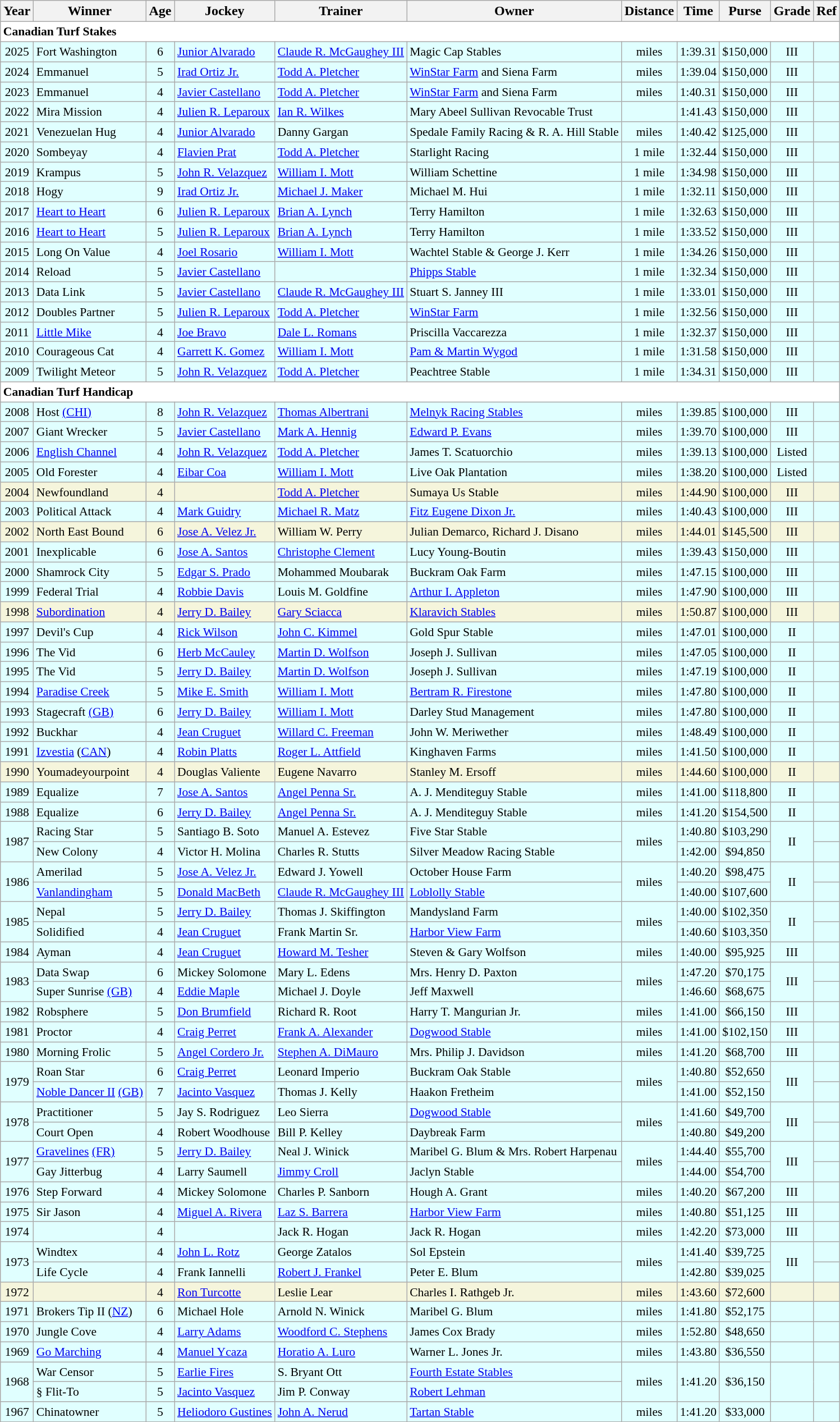<table class="wikitable sortable">
<tr>
<th>Year</th>
<th>Winner</th>
<th>Age</th>
<th>Jockey</th>
<th>Trainer</th>
<th>Owner</th>
<th>Distance</th>
<th>Time</th>
<th>Purse</th>
<th>Grade</th>
<th>Ref</th>
</tr>
<tr style="font-size:90%; background-color:white">
<td align="left" colspan=11><strong>Canadian Turf Stakes</strong></td>
</tr>
<tr style="font-size:90%; background-color:lightcyan">
<td align=center>2025</td>
<td>Fort Washington</td>
<td align=center>6</td>
<td><a href='#'>Junior Alvarado</a></td>
<td><a href='#'>Claude R. McGaughey III</a></td>
<td>Magic Cap Stables</td>
<td align=center> miles</td>
<td align=center>1:39.31</td>
<td align=center>$150,000</td>
<td align=center>III</td>
<td></td>
</tr>
<tr style="font-size:90%; background-color:lightcyan">
<td align=center>2024</td>
<td>Emmanuel</td>
<td align=center>5</td>
<td><a href='#'>Irad Ortiz Jr.</a></td>
<td><a href='#'>Todd A. Pletcher</a></td>
<td><a href='#'>WinStar Farm</a> and Siena Farm</td>
<td align=center> miles</td>
<td align=center>1:39.04</td>
<td align=center>$150,000</td>
<td align=center>III</td>
<td></td>
</tr>
<tr style="font-size:90%; background-color:lightcyan">
<td align=center>2023</td>
<td>Emmanuel</td>
<td align=center>4</td>
<td><a href='#'>Javier Castellano</a></td>
<td><a href='#'>Todd A. Pletcher</a></td>
<td><a href='#'>WinStar Farm</a> and Siena Farm</td>
<td align=center> miles</td>
<td align=center>1:40.31</td>
<td align=center>$150,000</td>
<td align=center>III</td>
<td></td>
</tr>
<tr style="font-size:90%; background-color:lightcyan">
<td align=center>2022</td>
<td>Mira Mission</td>
<td align=center>4</td>
<td><a href='#'>Julien R. Leparoux</a></td>
<td><a href='#'>Ian R. Wilkes</a></td>
<td>Mary Abeel Sullivan Revocable Trust</td>
<td align=center></td>
<td align=center>1:41.43</td>
<td align=center>$150,000</td>
<td align=center>III</td>
<td></td>
</tr>
<tr style="font-size:90%; background-color:lightcyan">
<td align=center>2021</td>
<td>Venezuelan Hug</td>
<td align=center>4</td>
<td><a href='#'>Junior Alvarado</a></td>
<td>Danny Gargan</td>
<td>Spedale Family Racing & R. A. Hill Stable</td>
<td align=center> miles</td>
<td align=center>1:40.42</td>
<td align=center>$125,000</td>
<td align=center>III</td>
<td></td>
</tr>
<tr style="font-size:90%; background-color:lightcyan">
<td align=center>2020</td>
<td>Sombeyay</td>
<td align=center>4</td>
<td><a href='#'>Flavien Prat</a></td>
<td><a href='#'>Todd A. Pletcher</a></td>
<td>Starlight Racing</td>
<td align=center>1 mile</td>
<td align=center>1:32.44</td>
<td align=center>$150,000</td>
<td align=center>III</td>
<td></td>
</tr>
<tr style="font-size:90%; background-color:lightcyan">
<td align=center>2019</td>
<td>Krampus</td>
<td align=center>5</td>
<td><a href='#'>John R. Velazquez</a></td>
<td><a href='#'>William I. Mott</a></td>
<td>William Schettine</td>
<td align=center>1 mile</td>
<td align=center>1:34.98</td>
<td align=center>$150,000</td>
<td align=center>III</td>
<td></td>
</tr>
<tr style="font-size:90%; background-color:lightcyan">
<td align=center>2018</td>
<td>Hogy</td>
<td align=center>9</td>
<td><a href='#'>Irad Ortiz Jr.</a></td>
<td><a href='#'>Michael J. Maker</a></td>
<td>Michael M. Hui</td>
<td align=center>1 mile</td>
<td align=center>1:32.11</td>
<td align=center>$150,000</td>
<td align=center>III</td>
<td></td>
</tr>
<tr style="font-size:90%; background-color:lightcyan">
<td align=center>2017</td>
<td><a href='#'>Heart to Heart</a></td>
<td align=center>6</td>
<td><a href='#'>Julien R. Leparoux</a></td>
<td><a href='#'>Brian A. Lynch</a></td>
<td>Terry Hamilton</td>
<td align=center>1 mile</td>
<td align=center>1:32.63</td>
<td align=center>$150,000</td>
<td align=center>III</td>
<td></td>
</tr>
<tr style="font-size:90%; background-color:lightcyan">
<td align=center>2016</td>
<td><a href='#'>Heart to Heart</a></td>
<td align=center>5</td>
<td><a href='#'>Julien R. Leparoux</a></td>
<td><a href='#'>Brian A. Lynch</a></td>
<td>Terry Hamilton</td>
<td align=center>1 mile</td>
<td align=center>1:33.52</td>
<td align=center>$150,000</td>
<td align=center>III</td>
<td></td>
</tr>
<tr style="font-size:90%; background-color:lightcyan">
<td align=center>2015</td>
<td>Long On Value</td>
<td align=center>4</td>
<td><a href='#'>Joel Rosario</a></td>
<td><a href='#'>William I. Mott</a></td>
<td>Wachtel Stable & George J. Kerr</td>
<td align=center>1 mile</td>
<td align=center>1:34.26</td>
<td align=center>$150,000</td>
<td align=center>III</td>
<td></td>
</tr>
<tr style="font-size:90%; background-color:lightcyan">
<td align=center>2014</td>
<td>Reload</td>
<td align=center>5</td>
<td><a href='#'>Javier Castellano</a></td>
<td></td>
<td><a href='#'>Phipps Stable</a></td>
<td align=center>1 mile</td>
<td align=center>1:32.34</td>
<td align=center>$150,000</td>
<td align=center>III</td>
<td></td>
</tr>
<tr style="font-size:90%; background-color:lightcyan">
<td align=center>2013</td>
<td>Data Link</td>
<td align=center>5</td>
<td><a href='#'>Javier Castellano</a></td>
<td><a href='#'>Claude R. McGaughey III</a></td>
<td>Stuart S. Janney III</td>
<td align=center>1 mile</td>
<td align=center>1:33.01</td>
<td align=center>$150,000</td>
<td align=center>III</td>
<td></td>
</tr>
<tr style="font-size:90%; background-color:lightcyan">
<td align=center>2012</td>
<td>Doubles Partner</td>
<td align=center>5</td>
<td><a href='#'>Julien R. Leparoux</a></td>
<td><a href='#'>Todd A. Pletcher</a></td>
<td><a href='#'>WinStar Farm</a></td>
<td align=center>1 mile</td>
<td align=center>1:32.56</td>
<td align=center>$150,000</td>
<td align=center>III</td>
<td></td>
</tr>
<tr style="font-size:90%; background-color:lightcyan">
<td align=center>2011</td>
<td><a href='#'>Little Mike</a></td>
<td align=center>4</td>
<td><a href='#'>Joe Bravo</a></td>
<td><a href='#'>Dale L. Romans</a></td>
<td>Priscilla Vaccarezza</td>
<td align=center>1 mile</td>
<td align=center>1:32.37</td>
<td align=center>$150,000</td>
<td align=center>III</td>
<td></td>
</tr>
<tr style="font-size:90%; background-color:lightcyan">
<td align=center>2010</td>
<td>Courageous Cat</td>
<td align=center>4</td>
<td><a href='#'>Garrett K. Gomez</a></td>
<td><a href='#'>William I. Mott</a></td>
<td><a href='#'>Pam & Martin Wygod</a></td>
<td align=center>1 mile</td>
<td align=center>1:31.58</td>
<td align=center>$150,000</td>
<td align=center>III</td>
<td></td>
</tr>
<tr style="font-size:90%; background-color:lightcyan">
<td align=center>2009</td>
<td>Twilight Meteor</td>
<td align=center>5</td>
<td><a href='#'>John R. Velazquez</a></td>
<td><a href='#'>Todd A. Pletcher</a></td>
<td>Peachtree Stable</td>
<td align=center>1 mile</td>
<td align=center>1:34.31</td>
<td align=center>$150,000</td>
<td align=center>III</td>
<td></td>
</tr>
<tr style="font-size:90%; background-color:white">
<td align="left" colspan=11><strong>Canadian Turf Handicap</strong></td>
</tr>
<tr style="font-size:90%; background-color:lightcyan">
<td align=center>2008</td>
<td>Host <a href='#'>(CHI)</a></td>
<td align=center>8</td>
<td><a href='#'>John R. Velazquez</a></td>
<td><a href='#'>Thomas Albertrani</a></td>
<td><a href='#'>Melnyk Racing Stables</a></td>
<td align=center> miles</td>
<td align=center>1:39.85</td>
<td align=center>$100,000</td>
<td align=center>III</td>
<td></td>
</tr>
<tr style="font-size:90%; background-color:lightcyan">
<td align=center>2007</td>
<td>Giant Wrecker</td>
<td align=center>5</td>
<td><a href='#'>Javier Castellano</a></td>
<td><a href='#'>Mark A. Hennig</a></td>
<td><a href='#'>Edward P. Evans</a></td>
<td align=center> miles</td>
<td align=center>1:39.70</td>
<td align=center>$100,000</td>
<td align=center>III</td>
<td></td>
</tr>
<tr style="font-size:90%; background-color:lightcyan">
<td align=center>2006</td>
<td><a href='#'>English Channel</a></td>
<td align=center>4</td>
<td><a href='#'>John R. Velazquez</a></td>
<td><a href='#'>Todd A. Pletcher</a></td>
<td>James T. Scatuorchio</td>
<td align=center> miles</td>
<td align=center>1:39.13</td>
<td align=center>$100,000</td>
<td align=center>Listed</td>
<td></td>
</tr>
<tr style="font-size:90%; background-color:lightcyan">
<td align=center>2005</td>
<td>Old Forester</td>
<td align=center>4</td>
<td><a href='#'>Eibar Coa</a></td>
<td><a href='#'>William I. Mott</a></td>
<td>Live Oak Plantation</td>
<td align=center> miles</td>
<td align=center>1:38.20</td>
<td align=center>$100,000</td>
<td align=center>Listed</td>
<td></td>
</tr>
<tr style="font-size:90%; background-color:beige">
<td align=center>2004</td>
<td>Newfoundland</td>
<td align=center>4</td>
<td></td>
<td><a href='#'>Todd A. Pletcher</a></td>
<td>Sumaya Us Stable</td>
<td align=center> miles</td>
<td align=center>1:44.90</td>
<td align=center>$100,000</td>
<td align=center>III</td>
<td></td>
</tr>
<tr style="font-size:90%; background-color:lightcyan">
<td align=center>2003</td>
<td>Political Attack</td>
<td align=center>4</td>
<td><a href='#'>Mark Guidry</a></td>
<td><a href='#'>Michael R. Matz</a></td>
<td><a href='#'>Fitz Eugene Dixon Jr.</a></td>
<td align=center> miles</td>
<td align=center>1:40.43</td>
<td align=center>$100,000</td>
<td align=center>III</td>
<td></td>
</tr>
<tr style="font-size:90%; background-color:beige">
<td align=center>2002</td>
<td>North East Bound</td>
<td align=center>6</td>
<td><a href='#'>Jose A. Velez Jr.</a></td>
<td>William W. Perry</td>
<td>Julian Demarco, Richard J. Disano</td>
<td align=center> miles</td>
<td align=center>1:44.01</td>
<td align=center>$145,500</td>
<td align=center>III</td>
<td></td>
</tr>
<tr style="font-size:90%; background-color:lightcyan">
<td align=center>2001</td>
<td>Inexplicable</td>
<td align=center>6</td>
<td><a href='#'>Jose A. Santos</a></td>
<td><a href='#'>Christophe Clement</a></td>
<td>Lucy Young-Boutin</td>
<td align=center> miles</td>
<td align=center>1:39.43</td>
<td align=center>$150,000</td>
<td align=center>III</td>
<td></td>
</tr>
<tr style="font-size:90%; background-color:lightcyan">
<td align=center>2000</td>
<td>Shamrock City</td>
<td align=center>5</td>
<td><a href='#'>Edgar S. Prado</a></td>
<td>Mohammed Moubarak</td>
<td>Buckram Oak Farm</td>
<td align=center> miles</td>
<td align=center>1:47.15</td>
<td align=center>$100,000</td>
<td align=center>III</td>
<td></td>
</tr>
<tr style="font-size:90%; background-color:lightcyan">
<td align=center>1999</td>
<td>Federal Trial</td>
<td align=center>4</td>
<td><a href='#'>Robbie Davis</a></td>
<td>Louis M. Goldfine</td>
<td><a href='#'>Arthur I. Appleton</a></td>
<td align=center> miles</td>
<td align=center>1:47.90</td>
<td align=center>$100,000</td>
<td align=center>III</td>
<td></td>
</tr>
<tr style="font-size:90%; background-color:beige">
<td align=center>1998</td>
<td><a href='#'>Subordination</a></td>
<td align=center>4</td>
<td><a href='#'>Jerry D. Bailey</a></td>
<td><a href='#'>Gary Sciacca</a></td>
<td><a href='#'>Klaravich Stables</a></td>
<td align=center> miles</td>
<td align=center>1:50.87</td>
<td align=center>$100,000</td>
<td align=center>III</td>
<td></td>
</tr>
<tr style="font-size:90%; background-color:lightcyan">
<td align=center>1997</td>
<td>Devil's Cup</td>
<td align=center>4</td>
<td><a href='#'>Rick Wilson</a></td>
<td><a href='#'>John C. Kimmel</a></td>
<td>Gold Spur Stable</td>
<td align=center> miles</td>
<td align=center>1:47.01</td>
<td align=center>$100,000</td>
<td align=center>II</td>
<td></td>
</tr>
<tr style="font-size:90%; background-color:lightcyan">
<td align=center>1996</td>
<td>The Vid</td>
<td align=center>6</td>
<td><a href='#'>Herb McCauley</a></td>
<td><a href='#'>Martin D. Wolfson</a></td>
<td>Joseph J. Sullivan</td>
<td align=center> miles</td>
<td align=center>1:47.05</td>
<td align=center>$100,000</td>
<td align=center>II</td>
<td></td>
</tr>
<tr style="font-size:90%; background-color:lightcyan">
<td align=center>1995</td>
<td>The Vid</td>
<td align=center>5</td>
<td><a href='#'>Jerry D. Bailey</a></td>
<td><a href='#'>Martin D. Wolfson</a></td>
<td>Joseph J. Sullivan</td>
<td align=center> miles</td>
<td align=center>1:47.19</td>
<td align=center>$100,000</td>
<td align=center>II</td>
<td></td>
</tr>
<tr style="font-size:90%; background-color:lightcyan">
<td align=center>1994</td>
<td><a href='#'>Paradise Creek</a></td>
<td align=center>5</td>
<td><a href='#'>Mike E. Smith</a></td>
<td><a href='#'>William I. Mott</a></td>
<td><a href='#'>Bertram R. Firestone</a></td>
<td align=center> miles</td>
<td align=center>1:47.80</td>
<td align=center>$100,000</td>
<td align=center>II</td>
<td></td>
</tr>
<tr style="font-size:90%; background-color:lightcyan">
<td align=center>1993</td>
<td>Stagecraft <a href='#'>(GB)</a></td>
<td align=center>6</td>
<td><a href='#'>Jerry D. Bailey</a></td>
<td><a href='#'>William I. Mott</a></td>
<td>Darley Stud Management</td>
<td align=center> miles</td>
<td align=center>1:47.80</td>
<td align=center>$100,000</td>
<td align=center>II</td>
<td></td>
</tr>
<tr style="font-size:90%; background-color:lightcyan">
<td align=center>1992</td>
<td>Buckhar</td>
<td align=center>4</td>
<td><a href='#'>Jean Cruguet</a></td>
<td><a href='#'>Willard C. Freeman</a></td>
<td>John W. Meriwether</td>
<td align=center> miles</td>
<td align=center>1:48.49</td>
<td align=center>$100,000</td>
<td align=center>II</td>
<td></td>
</tr>
<tr style="font-size:90%; background-color:lightcyan">
<td align=center>1991</td>
<td><a href='#'>Izvestia</a>  (<a href='#'>CAN</a>)</td>
<td align=center>4</td>
<td><a href='#'>Robin Platts</a></td>
<td><a href='#'>Roger L. Attfield</a></td>
<td>Kinghaven Farms</td>
<td align=center> miles</td>
<td align=center>1:41.50</td>
<td align=center>$100,000</td>
<td align=center>II</td>
<td></td>
</tr>
<tr style="font-size:90%; background-color:beige">
<td align=center>1990</td>
<td>Youmadeyourpoint</td>
<td align=center>4</td>
<td>Douglas Valiente</td>
<td>Eugene Navarro</td>
<td>Stanley M. Ersoff</td>
<td align=center> miles</td>
<td align=center>1:44.60</td>
<td align=center>$100,000</td>
<td align=center>II</td>
<td></td>
</tr>
<tr style="font-size:90%; background-color:lightcyan">
<td align=center>1989</td>
<td>Equalize</td>
<td align=center>7</td>
<td><a href='#'>Jose A. Santos</a></td>
<td><a href='#'>Angel Penna Sr.</a></td>
<td>A. J. Menditeguy Stable</td>
<td align=center> miles</td>
<td align=center>1:41.00</td>
<td align=center>$118,800</td>
<td align=center>II</td>
<td></td>
</tr>
<tr style="font-size:90%; background-color:lightcyan">
<td align=center>1988</td>
<td>Equalize</td>
<td align=center>6</td>
<td><a href='#'>Jerry D. Bailey</a></td>
<td><a href='#'>Angel Penna Sr.</a></td>
<td>A. J. Menditeguy Stable</td>
<td align=center> miles</td>
<td align=center>1:41.20</td>
<td align=center>$154,500</td>
<td align=center>II</td>
<td></td>
</tr>
<tr style="font-size:90%; background-color:lightcyan">
<td align=center rowspan=2>1987</td>
<td>Racing Star</td>
<td align=center>5</td>
<td>Santiago B. Soto</td>
<td>Manuel A. Estevez</td>
<td>Five Star Stable</td>
<td align=center rowspan=2> miles</td>
<td align=center>1:40.80</td>
<td align=center>$103,290</td>
<td align=center rowspan=2>II</td>
<td></td>
</tr>
<tr style="font-size:90%; background-color:lightcyan">
<td>New Colony</td>
<td align=center>4</td>
<td>Victor H. Molina</td>
<td>Charles R. Stutts</td>
<td>Silver Meadow Racing Stable</td>
<td align=center>1:42.00</td>
<td align=center>$94,850</td>
<td></td>
</tr>
<tr style="font-size:90%; background-color:lightcyan">
<td align=center rowspan=2>1986</td>
<td>Amerilad</td>
<td align=center>5</td>
<td><a href='#'>Jose A. Velez Jr.</a></td>
<td>Edward J. Yowell</td>
<td>October House Farm</td>
<td align=center rowspan=2> miles</td>
<td align=center>1:40.20</td>
<td align=center>$98,475</td>
<td align=center rowspan=2>II</td>
<td></td>
</tr>
<tr style="font-size:90%; background-color:lightcyan">
<td><a href='#'>Vanlandingham</a></td>
<td align=center>5</td>
<td><a href='#'>Donald MacBeth</a></td>
<td><a href='#'>Claude R. McGaughey III</a></td>
<td><a href='#'>Loblolly Stable</a></td>
<td align=center>1:40.00</td>
<td align=center>$107,600</td>
<td></td>
</tr>
<tr style="font-size:90%; background-color:lightcyan">
<td align=center  rowspan=2>1985</td>
<td>Nepal</td>
<td align=center>5</td>
<td><a href='#'>Jerry D. Bailey</a></td>
<td>Thomas J. Skiffington</td>
<td>Mandysland Farm</td>
<td align=center  rowspan=2> miles</td>
<td align=center>1:40.00</td>
<td align=center>$102,350</td>
<td align=center  rowspan=2>II</td>
<td></td>
</tr>
<tr style="font-size:90%; background-color:lightcyan">
<td>Solidified</td>
<td align=center>4</td>
<td><a href='#'>Jean Cruguet</a></td>
<td>Frank Martin Sr.</td>
<td><a href='#'>Harbor View Farm</a></td>
<td align=center>1:40.60</td>
<td align=center>$103,350</td>
<td></td>
</tr>
<tr style="font-size:90%; background-color:lightcyan">
<td align=center>1984</td>
<td>Ayman</td>
<td align=center>4</td>
<td><a href='#'>Jean Cruguet</a></td>
<td><a href='#'>Howard M. Tesher</a></td>
<td>Steven & Gary Wolfson</td>
<td align=center> miles</td>
<td align=center>1:40.00</td>
<td align=center>$95,925</td>
<td align=center>III</td>
<td></td>
</tr>
<tr style="font-size:90%; background-color:lightcyan">
<td align=center rowspan=2>1983</td>
<td>Data Swap</td>
<td align=center>6</td>
<td>Mickey Solomone</td>
<td>Mary L. Edens</td>
<td>Mrs. Henry D. Paxton</td>
<td align=center rowspan=2> miles</td>
<td align=center>1:47.20</td>
<td align=center>$70,175</td>
<td align=center rowspan=2>III</td>
<td></td>
</tr>
<tr style="font-size:90%; background-color:lightcyan">
<td>Super Sunrise <a href='#'>(GB)</a></td>
<td align=center>4</td>
<td><a href='#'>Eddie Maple</a></td>
<td>Michael J. Doyle</td>
<td>Jeff Maxwell</td>
<td align=center>1:46.60</td>
<td align=center>$68,675</td>
<td></td>
</tr>
<tr style="font-size:90%; background-color:lightcyan">
<td align=center>1982</td>
<td>Robsphere</td>
<td align=center>5</td>
<td><a href='#'>Don Brumfield</a></td>
<td>Richard R. Root</td>
<td>Harry T. Mangurian Jr.</td>
<td align=center> miles</td>
<td align=center>1:41.00</td>
<td align=center>$66,150</td>
<td align=center>III</td>
<td></td>
</tr>
<tr style="font-size:90%; background-color:lightcyan">
<td align=center>1981</td>
<td>Proctor</td>
<td align=center>4</td>
<td><a href='#'>Craig Perret</a></td>
<td><a href='#'>Frank A. Alexander</a></td>
<td><a href='#'>Dogwood Stable</a></td>
<td align=center> miles</td>
<td align=center>1:41.00</td>
<td align=center>$102,150</td>
<td align=center>III</td>
<td></td>
</tr>
<tr style="font-size:90%; background-color:lightcyan">
<td align=center>1980</td>
<td>Morning Frolic</td>
<td align=center>5</td>
<td><a href='#'>Angel Cordero Jr.</a></td>
<td><a href='#'>Stephen A. DiMauro</a></td>
<td>Mrs. Philip J. Davidson</td>
<td align=center> miles</td>
<td align=center>1:41.20</td>
<td align=center>$68,700</td>
<td align=center>III</td>
<td></td>
</tr>
<tr style="font-size:90%; background-color:lightcyan">
<td align=center rowspan=2>1979</td>
<td>Roan Star</td>
<td align=center>6</td>
<td><a href='#'>Craig Perret</a></td>
<td>Leonard Imperio</td>
<td>Buckram Oak Stable</td>
<td align=center rowspan=2> miles</td>
<td align=center>1:40.80</td>
<td align=center>$52,650</td>
<td align=center rowspan=2>III</td>
<td></td>
</tr>
<tr style="font-size:90%; background-color:lightcyan">
<td><a href='#'>Noble Dancer II</a> <a href='#'>(GB)</a></td>
<td align=center>7</td>
<td><a href='#'>Jacinto Vasquez</a></td>
<td>Thomas J. Kelly</td>
<td>Haakon Fretheim</td>
<td align=center>1:41.00</td>
<td align=center>$52,150</td>
<td></td>
</tr>
<tr style="font-size:90%; background-color:lightcyan">
<td align=center rowspan=2>1978</td>
<td>Practitioner</td>
<td align=center>5</td>
<td>Jay S. Rodriguez</td>
<td>Leo Sierra</td>
<td><a href='#'>Dogwood Stable</a></td>
<td align=center rowspan=2> miles</td>
<td align=center>1:41.60</td>
<td align=center>$49,700</td>
<td align=center rowspan=2>III</td>
<td></td>
</tr>
<tr style="font-size:90%; background-color:lightcyan">
<td>Court Open</td>
<td align=center>4</td>
<td>Robert Woodhouse</td>
<td>Bill P. Kelley</td>
<td>Daybreak Farm</td>
<td align=center>1:40.80</td>
<td align=center>$49,200</td>
<td></td>
</tr>
<tr style="font-size:90%; background-color:lightcyan">
<td align=center rowspan=2>1977</td>
<td><a href='#'>Gravelines</a>  <a href='#'>(FR)</a></td>
<td align=center>5</td>
<td><a href='#'>Jerry D. Bailey</a></td>
<td>Neal J. Winick</td>
<td>Maribel G. Blum & Mrs. Robert Harpenau</td>
<td align=center rowspan=2> miles</td>
<td align=center>1:44.40</td>
<td align=center>$55,700</td>
<td align=center rowspan=2>III</td>
<td></td>
</tr>
<tr style="font-size:90%; background-color:lightcyan">
<td>Gay Jitterbug</td>
<td align=center>4</td>
<td>Larry Saumell</td>
<td><a href='#'>Jimmy Croll</a></td>
<td>Jaclyn Stable</td>
<td align=center>1:44.00</td>
<td align=center>$54,700</td>
<td></td>
</tr>
<tr style="font-size:90%; background-color:lightcyan">
<td align=center>1976</td>
<td>Step Forward</td>
<td align=center>4</td>
<td>Mickey Solomone</td>
<td>Charles P. Sanborn</td>
<td>Hough A. Grant</td>
<td align=center> miles</td>
<td align=center>1:40.20</td>
<td align=center>$67,200</td>
<td align=center>III</td>
<td></td>
</tr>
<tr style="font-size:90%; background-color:lightcyan">
<td align=center>1975</td>
<td>Sir Jason</td>
<td align=center>4</td>
<td><a href='#'>Miguel A. Rivera</a></td>
<td><a href='#'>Laz S. Barrera</a></td>
<td><a href='#'>Harbor View Farm</a></td>
<td align=center> miles</td>
<td align=center>1:40.80</td>
<td align=center>$51,125</td>
<td align=center>III</td>
<td></td>
</tr>
<tr style="font-size:90%; background-color:lightcyan">
<td align=center>1974</td>
<td></td>
<td align=center>4</td>
<td></td>
<td>Jack R. Hogan</td>
<td>Jack R. Hogan</td>
<td align=center> miles</td>
<td align=center>1:42.20</td>
<td align=center>$73,000</td>
<td align=center>III</td>
<td></td>
</tr>
<tr style="font-size:90%; background-color:lightcyan">
<td align=center rowspan=2>1973</td>
<td>Windtex</td>
<td align=center>4</td>
<td><a href='#'>John L. Rotz</a></td>
<td>George Zatalos</td>
<td>Sol Epstein</td>
<td align=center rowspan=2> miles</td>
<td align=center>1:41.40</td>
<td align=center>$39,725</td>
<td align=center rowspan=2>III</td>
<td></td>
</tr>
<tr style="font-size:90%; background-color:lightcyan">
<td>Life Cycle</td>
<td align=center>4</td>
<td>Frank Iannelli</td>
<td><a href='#'>Robert J. Frankel</a></td>
<td>Peter E. Blum</td>
<td align=center>1:42.80</td>
<td align=center>$39,025</td>
<td></td>
</tr>
<tr style="font-size:90%; background-color:beige">
<td align=center>1972</td>
<td></td>
<td align=center>4</td>
<td><a href='#'>Ron Turcotte</a></td>
<td>Leslie Lear</td>
<td>Charles I. Rathgeb Jr.</td>
<td align=center> miles</td>
<td align=center>1:43.60</td>
<td align=center>$72,600</td>
<td align=center></td>
<td></td>
</tr>
<tr style="font-size:90%; background-color:lightcyan">
<td align=center>1971</td>
<td>Brokers Tip II (<a href='#'>NZ</a>)</td>
<td align=center>6</td>
<td>Michael Hole</td>
<td>Arnold N. Winick</td>
<td>Maribel G. Blum</td>
<td align=center> miles</td>
<td align=center>1:41.80</td>
<td align=center>$52,175</td>
<td align=center></td>
<td></td>
</tr>
<tr style="font-size:90%; background-color:lightcyan">
<td align=center>1970</td>
<td>Jungle Cove</td>
<td align=center>4</td>
<td><a href='#'>Larry Adams</a></td>
<td><a href='#'>Woodford C. Stephens</a></td>
<td>James Cox Brady</td>
<td align=center> miles</td>
<td align=center>1:52.80</td>
<td align=center>$48,650</td>
<td align=center></td>
<td></td>
</tr>
<tr style="font-size:90%; background-color:lightcyan">
<td align=center>1969</td>
<td><a href='#'>Go Marching</a></td>
<td align=center>4</td>
<td><a href='#'>Manuel Ycaza</a></td>
<td><a href='#'>Horatio A. Luro</a></td>
<td>Warner L. Jones Jr.</td>
<td align=center> miles</td>
<td align=center>1:43.80</td>
<td align=center>$36,550</td>
<td align=center></td>
<td></td>
</tr>
<tr style="font-size:90%; background-color:lightcyan">
<td align=center rowspan=2>1968</td>
<td>War Censor</td>
<td align=center>5</td>
<td><a href='#'>Earlie Fires</a></td>
<td>S. Bryant Ott</td>
<td><a href='#'>Fourth Estate Stables</a></td>
<td align=center rowspan=2> miles</td>
<td align=center rowspan=2>1:41.20</td>
<td align=center rowspan=2>$36,150</td>
<td align=center rowspan=2></td>
<td rowspan=2></td>
</tr>
<tr style="font-size:90%; background-color:lightcyan">
<td>§ Flit-To</td>
<td align=center>5</td>
<td><a href='#'>Jacinto Vasquez</a></td>
<td>Jim P. Conway</td>
<td><a href='#'>Robert Lehman</a></td>
</tr>
<tr style="font-size:90%; background-color:lightcyan">
<td align=center>1967</td>
<td>Chinatowner</td>
<td align=center>5</td>
<td><a href='#'>Heliodoro Gustines</a></td>
<td><a href='#'>John A. Nerud</a></td>
<td><a href='#'>Tartan Stable</a></td>
<td align=center> miles</td>
<td align=center>1:41.20</td>
<td align=center>$33,000</td>
<td align=center></td>
<td></td>
</tr>
</table>
